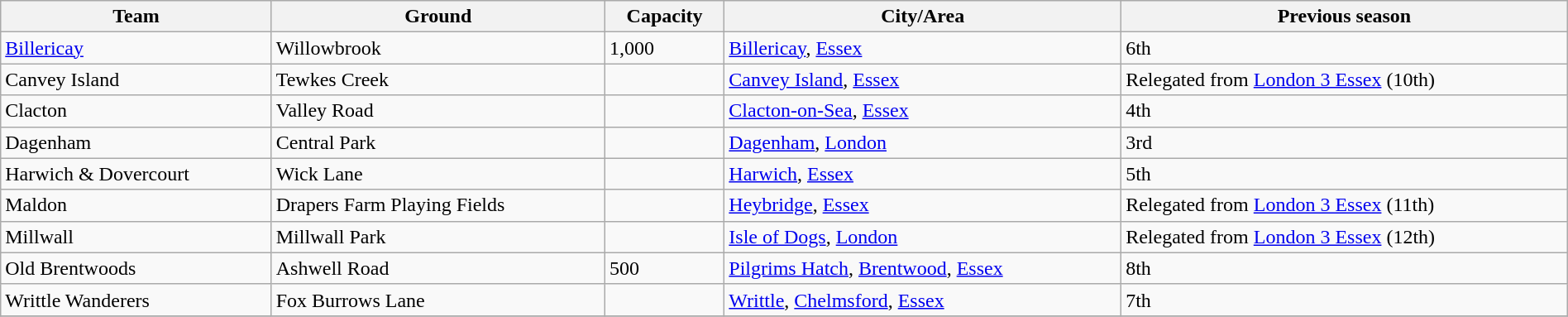<table class="wikitable sortable" width=100%>
<tr>
<th>Team</th>
<th>Ground</th>
<th>Capacity</th>
<th>City/Area</th>
<th>Previous season</th>
</tr>
<tr>
<td><a href='#'>Billericay</a></td>
<td>Willowbrook</td>
<td>1,000</td>
<td><a href='#'>Billericay</a>, <a href='#'>Essex</a></td>
<td>6th</td>
</tr>
<tr>
<td>Canvey Island</td>
<td>Tewkes Creek</td>
<td></td>
<td><a href='#'>Canvey Island</a>, <a href='#'>Essex</a></td>
<td>Relegated from <a href='#'>London 3 Essex</a> (10th)</td>
</tr>
<tr>
<td>Clacton</td>
<td>Valley Road</td>
<td></td>
<td><a href='#'>Clacton-on-Sea</a>, <a href='#'>Essex</a></td>
<td>4th</td>
</tr>
<tr>
<td>Dagenham</td>
<td>Central Park</td>
<td></td>
<td><a href='#'>Dagenham</a>, <a href='#'>London</a></td>
<td>3rd</td>
</tr>
<tr>
<td>Harwich & Dovercourt</td>
<td>Wick Lane</td>
<td></td>
<td><a href='#'>Harwich</a>, <a href='#'>Essex</a></td>
<td>5th</td>
</tr>
<tr>
<td>Maldon</td>
<td>Drapers Farm Playing Fields</td>
<td></td>
<td><a href='#'>Heybridge</a>, <a href='#'>Essex</a></td>
<td>Relegated from <a href='#'>London 3 Essex</a> (11th)</td>
</tr>
<tr>
<td>Millwall</td>
<td>Millwall Park</td>
<td></td>
<td><a href='#'>Isle of Dogs</a>, <a href='#'>London</a></td>
<td>Relegated from <a href='#'>London 3 Essex</a> (12th)</td>
</tr>
<tr>
<td>Old Brentwoods</td>
<td>Ashwell Road</td>
<td>500</td>
<td><a href='#'>Pilgrims Hatch</a>, <a href='#'>Brentwood</a>, <a href='#'>Essex</a></td>
<td>8th</td>
</tr>
<tr>
<td>Writtle Wanderers</td>
<td>Fox Burrows Lane</td>
<td></td>
<td><a href='#'>Writtle</a>, <a href='#'>Chelmsford</a>, <a href='#'>Essex</a></td>
<td>7th</td>
</tr>
<tr>
</tr>
</table>
